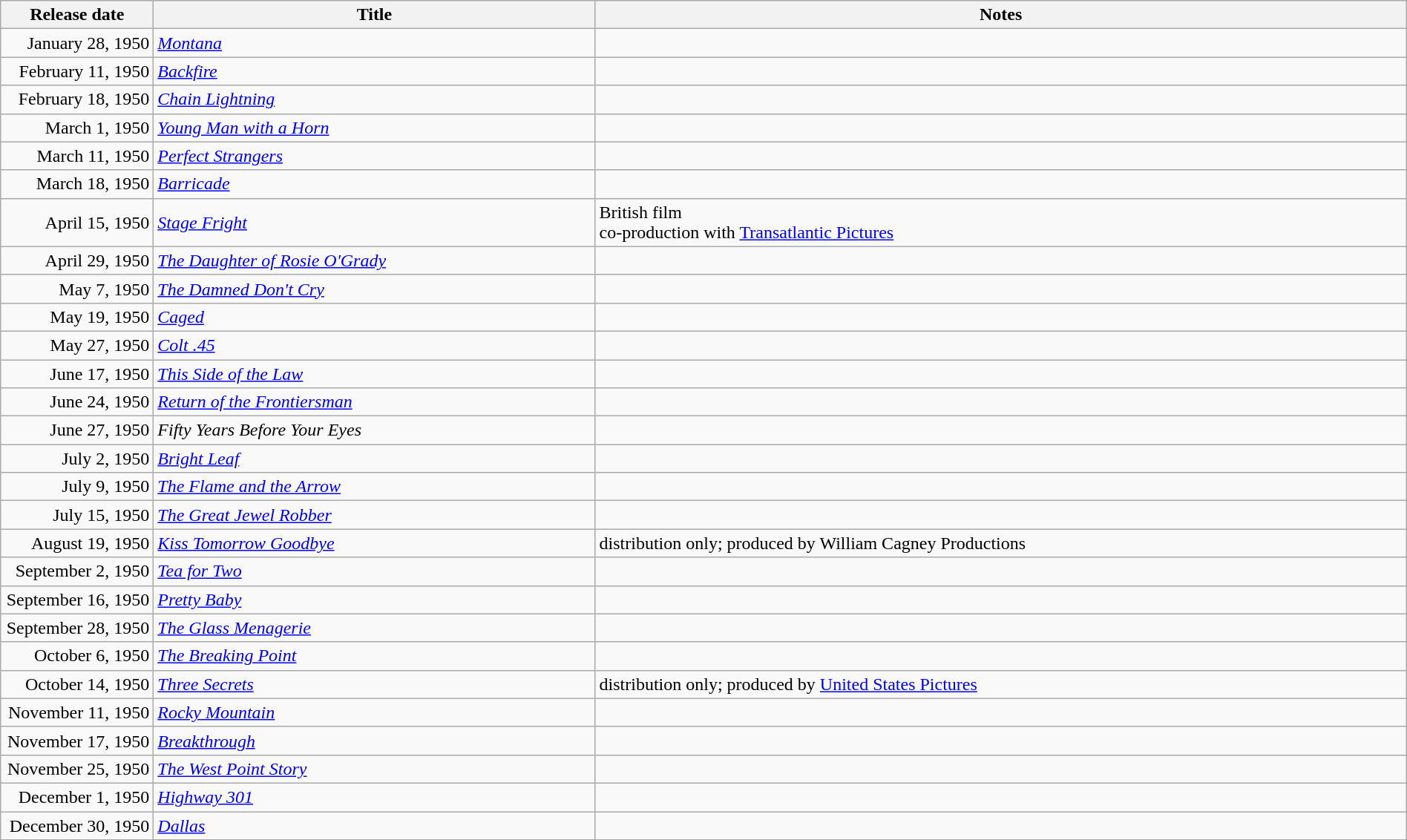<table class="wikitable sortable" style="width:100%;">
<tr>
<th scope="col" style="width:130px;">Release date</th>
<th>Title</th>
<th>Notes</th>
</tr>
<tr>
<td style="text-align:right;">January 28, 1950</td>
<td><em><a href='#'>Montana</a></em></td>
<td></td>
</tr>
<tr>
<td style="text-align:right;">February 11, 1950</td>
<td><em><a href='#'>Backfire</a></em></td>
<td></td>
</tr>
<tr>
<td style="text-align:right;">February 18, 1950</td>
<td><em><a href='#'>Chain Lightning</a></em></td>
<td></td>
</tr>
<tr>
<td style="text-align:right;">March 1, 1950</td>
<td><em><a href='#'>Young Man with a Horn</a></em></td>
<td></td>
</tr>
<tr>
<td style="text-align:right;">March 11, 1950</td>
<td><em><a href='#'>Perfect Strangers</a></em></td>
<td></td>
</tr>
<tr>
<td style="text-align:right;">March 18, 1950</td>
<td><em><a href='#'>Barricade</a></em></td>
<td></td>
</tr>
<tr>
<td style="text-align:right;">April 15, 1950</td>
<td><em><a href='#'>Stage Fright</a></em></td>
<td>British film<br>co-production with <a href='#'>Transatlantic Pictures</a></td>
</tr>
<tr>
<td style="text-align:right;">April 29, 1950</td>
<td><em><a href='#'>The Daughter of Rosie O'Grady</a></em></td>
<td></td>
</tr>
<tr>
<td style="text-align:right;">May 7, 1950</td>
<td><em><a href='#'>The Damned Don't Cry</a></em></td>
<td></td>
</tr>
<tr>
<td style="text-align:right;">May 19, 1950</td>
<td><em><a href='#'>Caged</a></em></td>
<td></td>
</tr>
<tr>
<td style="text-align:right;">May 27, 1950</td>
<td><em><a href='#'>Colt .45</a></em></td>
<td></td>
</tr>
<tr>
<td style="text-align:right;">June 17, 1950</td>
<td><em><a href='#'>This Side of the Law</a></em></td>
<td></td>
</tr>
<tr>
<td style="text-align:right;">June 24, 1950</td>
<td><em><a href='#'>Return of the Frontiersman</a></em></td>
<td></td>
</tr>
<tr>
<td style="text-align:right;">June 27, 1950</td>
<td><em>Fifty Years Before Your Eyes</em></td>
<td></td>
</tr>
<tr>
<td style="text-align:right;">July 2, 1950</td>
<td><em><a href='#'>Bright Leaf</a></em></td>
<td></td>
</tr>
<tr>
<td style="text-align:right;">July 9, 1950</td>
<td><em><a href='#'>The Flame and the Arrow</a></em></td>
<td></td>
</tr>
<tr>
<td style="text-align:right;">July 15, 1950</td>
<td><em><a href='#'>The Great Jewel Robber</a></em></td>
<td></td>
</tr>
<tr>
<td style="text-align:right;">August 19, 1950</td>
<td><em><a href='#'>Kiss Tomorrow Goodbye</a></em></td>
<td>distribution only; produced by William Cagney Productions</td>
</tr>
<tr>
<td style="text-align:right;">September 2, 1950</td>
<td><em><a href='#'>Tea for Two</a></em></td>
<td></td>
</tr>
<tr>
<td style="text-align:right;">September 16, 1950</td>
<td><em><a href='#'>Pretty Baby</a></em></td>
<td></td>
</tr>
<tr>
<td style="text-align:right;">September 28, 1950</td>
<td><em><a href='#'>The Glass Menagerie</a></em></td>
<td></td>
</tr>
<tr>
<td style="text-align:right;">October 6, 1950</td>
<td><em><a href='#'>The Breaking Point</a></em></td>
<td></td>
</tr>
<tr>
<td style="text-align:right;">October 14, 1950</td>
<td><em><a href='#'>Three Secrets</a></em></td>
<td>distribution only; produced by <a href='#'>United States Pictures</a></td>
</tr>
<tr>
<td style="text-align:right;">November 11, 1950</td>
<td><em><a href='#'>Rocky Mountain</a></em></td>
<td></td>
</tr>
<tr>
<td style="text-align:right;">November 17, 1950</td>
<td><em><a href='#'>Breakthrough</a></em></td>
<td></td>
</tr>
<tr>
<td style="text-align:right;">November 25, 1950</td>
<td><em><a href='#'>The West Point Story</a></em></td>
<td></td>
</tr>
<tr>
<td style="text-align:right;">December 1, 1950</td>
<td><em><a href='#'>Highway 301</a></em></td>
<td></td>
</tr>
<tr>
<td style="text-align:right;">December 30, 1950</td>
<td><em><a href='#'>Dallas</a></em></td>
<td></td>
</tr>
<tr>
</tr>
</table>
